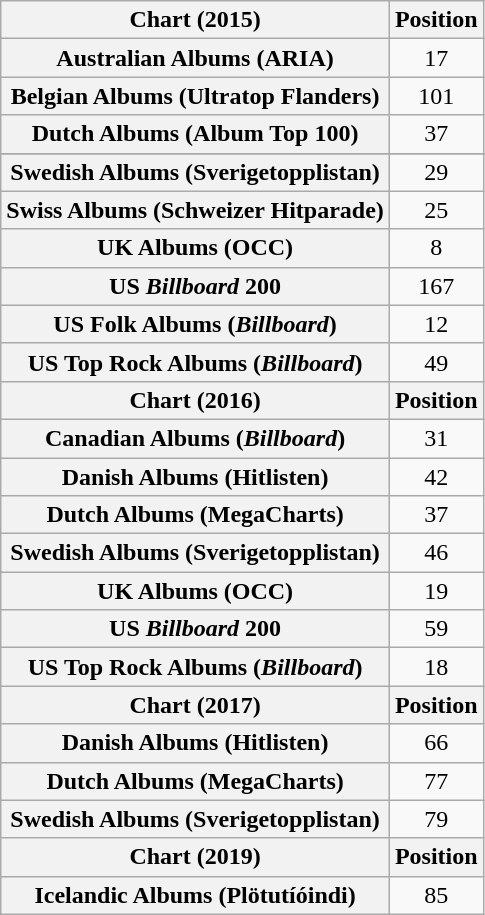<table class="wikitable sortable plainrowheaders" style="text-align:center">
<tr>
<th scope="col">Chart (2015)</th>
<th scope="col">Position</th>
</tr>
<tr>
<th scope="row">Australian Albums (ARIA)</th>
<td>17</td>
</tr>
<tr>
<th scope="row">Belgian Albums (Ultratop Flanders)</th>
<td>101</td>
</tr>
<tr>
<th scope="row">Dutch Albums (Album Top 100)</th>
<td>37</td>
</tr>
<tr>
</tr>
<tr>
</tr>
<tr>
<th scope="row">Swedish Albums (Sverigetopplistan)</th>
<td>29</td>
</tr>
<tr>
<th scope="row">Swiss Albums (Schweizer Hitparade)</th>
<td>25</td>
</tr>
<tr>
<th scope="row">UK Albums (OCC)</th>
<td>8</td>
</tr>
<tr>
<th scope="row">US <em>Billboard</em> 200</th>
<td>167</td>
</tr>
<tr>
<th scope="row">US Folk Albums (<em>Billboard</em>)</th>
<td>12</td>
</tr>
<tr>
<th scope="row">US Top Rock Albums (<em>Billboard</em>)</th>
<td>49</td>
</tr>
<tr>
<th scope="col">Chart (2016)</th>
<th scope="col">Position</th>
</tr>
<tr>
<th scope="row">Canadian Albums (<em>Billboard</em>)</th>
<td>31</td>
</tr>
<tr>
<th scope="row">Danish Albums (Hitlisten)</th>
<td>42</td>
</tr>
<tr>
<th scope="row">Dutch Albums (MegaCharts)</th>
<td>37</td>
</tr>
<tr>
<th scope="row">Swedish Albums (Sverigetopplistan)</th>
<td>46</td>
</tr>
<tr>
<th scope="row">UK Albums (OCC)</th>
<td>19</td>
</tr>
<tr>
<th scope="row">US <em>Billboard</em> 200</th>
<td>59</td>
</tr>
<tr>
<th scope="row">US Top Rock Albums (<em>Billboard</em>)</th>
<td>18</td>
</tr>
<tr>
<th scope="col">Chart (2017)</th>
<th scope="col">Position</th>
</tr>
<tr>
<th scope="row">Danish Albums (Hitlisten)</th>
<td>66</td>
</tr>
<tr>
<th scope="row">Dutch Albums (MegaCharts)</th>
<td>77</td>
</tr>
<tr>
<th scope="row">Swedish Albums (Sverigetopplistan)</th>
<td>79</td>
</tr>
<tr>
<th scope="col">Chart (2019)</th>
<th scope="col">Position</th>
</tr>
<tr>
<th scope="row">Icelandic Albums (Plötutíóindi)</th>
<td>85</td>
</tr>
</table>
